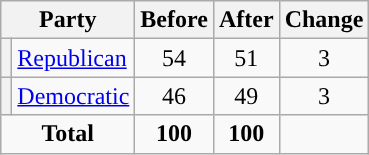<table class="wikitable" style="text-align:center;">
<tr>
<th colspan="2">Party</th>
<th>Before</th>
<th>After</th>
<th>Change</th>
</tr>
<tr>
<th style="background-color:"></th>
<td style="text-align:left;"><a href='#'>Republican</a></td>
<td>54</td>
<td>51</td>
<td> 3</td>
</tr>
<tr>
<th style="background-color:"></th>
<td style="text-align:left;"><a href='#'>Democratic</a></td>
<td>46</td>
<td>49</td>
<td> 3</td>
</tr>
<tr>
<td colspan="2"><strong>Total</strong></td>
<td><strong>100</strong></td>
<td><strong>100</strong></td>
<td></td>
</tr>
</table>
